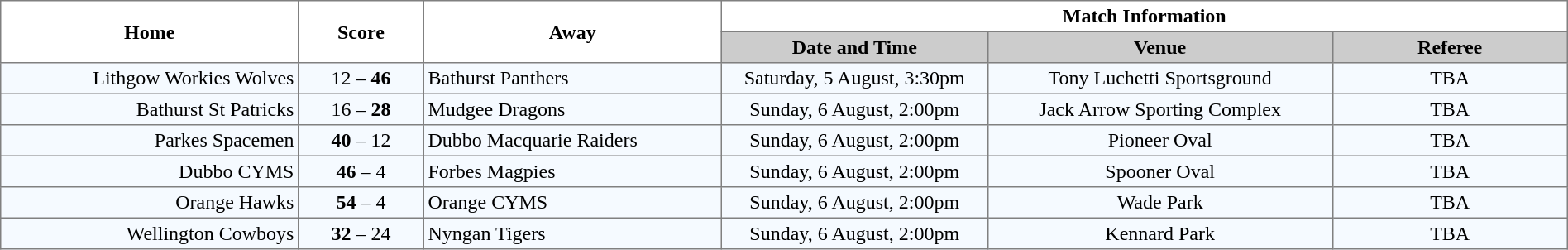<table border="1" cellpadding="3" cellspacing="0" width="100%" style="border-collapse:collapse;  text-align:center;">
<tr>
<th rowspan="2" width="19%">Home</th>
<th rowspan="2" width="8%">Score</th>
<th rowspan="2" width="19%">Away</th>
<th colspan="3">Match Information</th>
</tr>
<tr style="background:#CCCCCC">
<th width="17%">Date and Time</th>
<th width="22%">Venue</th>
<th width="50%">Referee</th>
</tr>
<tr style="text-align:center; background:#f5faff;">
<td align="right">Lithgow Workies Wolves </td>
<td>12 – <strong>46</strong></td>
<td align="left"> Bathurst Panthers</td>
<td>Saturday, 5 August, 3:30pm</td>
<td>Tony Luchetti Sportsground</td>
<td>TBA</td>
</tr>
<tr style="text-align:center; background:#f5faff;">
<td align="right">Bathurst St Patricks </td>
<td>16 – <strong>28</strong></td>
<td align="left"> Mudgee Dragons</td>
<td>Sunday, 6 August, 2:00pm</td>
<td>Jack Arrow Sporting Complex</td>
<td>TBA</td>
</tr>
<tr style="text-align:center; background:#f5faff;">
<td align="right">Parkes Spacemen </td>
<td><strong>40</strong> – 12</td>
<td align="left"> Dubbo Macquarie Raiders</td>
<td>Sunday, 6 August, 2:00pm</td>
<td>Pioneer Oval</td>
<td>TBA</td>
</tr>
<tr style="text-align:center; background:#f5faff;">
<td align="right">Dubbo CYMS </td>
<td><strong>46</strong> – 4</td>
<td align="left"> Forbes Magpies</td>
<td>Sunday, 6 August, 2:00pm</td>
<td>Spooner Oval</td>
<td>TBA</td>
</tr>
<tr style="text-align:center; background:#f5faff;">
<td align="right">Orange Hawks </td>
<td><strong>54</strong> – 4</td>
<td align="left"> Orange CYMS</td>
<td>Sunday, 6 August, 2:00pm</td>
<td>Wade Park</td>
<td>TBA</td>
</tr>
<tr style="text-align:center; background:#f5faff;">
<td align="right">Wellington Cowboys </td>
<td><strong>32</strong> – 24</td>
<td align="left"> Nyngan Tigers</td>
<td>Sunday, 6 August, 2:00pm</td>
<td>Kennard Park</td>
<td>TBA</td>
</tr>
</table>
